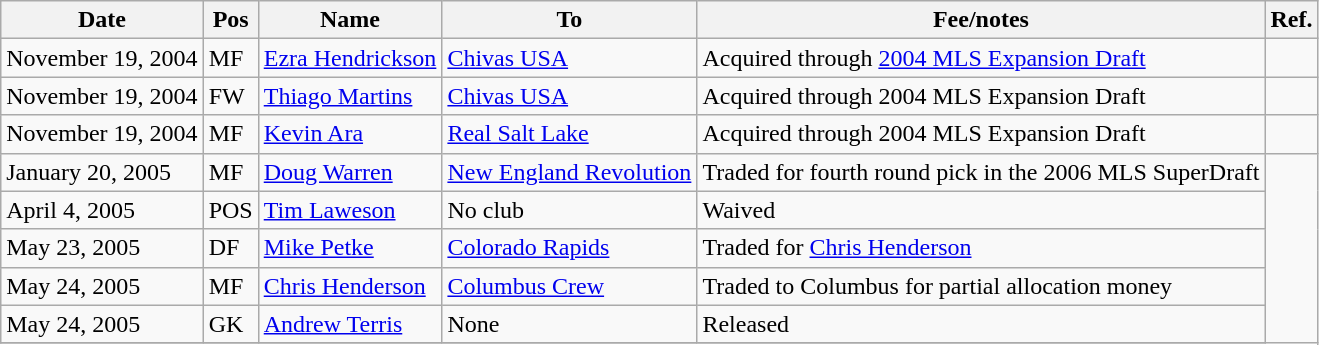<table class="wikitable">
<tr>
<th>Date</th>
<th>Pos</th>
<th>Name</th>
<th>To</th>
<th>Fee/notes</th>
<th>Ref.</th>
</tr>
<tr>
<td>November 19, 2004</td>
<td>MF</td>
<td><a href='#'>Ezra Hendrickson</a></td>
<td><a href='#'>Chivas USA</a></td>
<td>Acquired through <a href='#'>2004 MLS Expansion Draft</a></td>
<td></td>
</tr>
<tr>
<td>November 19, 2004</td>
<td>FW</td>
<td><a href='#'>Thiago Martins</a></td>
<td><a href='#'>Chivas USA</a></td>
<td>Acquired through 2004 MLS Expansion Draft</td>
<td></td>
</tr>
<tr>
<td>November 19, 2004</td>
<td>MF</td>
<td><a href='#'>Kevin Ara</a></td>
<td><a href='#'>Real Salt Lake</a></td>
<td>Acquired through 2004 MLS Expansion Draft</td>
<td></td>
</tr>
<tr>
<td>January 20, 2005</td>
<td>MF</td>
<td><a href='#'>Doug Warren</a></td>
<td><a href='#'>New England Revolution</a></td>
<td>Traded for fourth round pick in the 2006 MLS SuperDraft</td>
</tr>
<tr>
<td>April 4, 2005</td>
<td>POS</td>
<td><a href='#'>Tim Laweson</a></td>
<td>No club</td>
<td>Waived</td>
</tr>
<tr>
<td>May 23, 2005</td>
<td>DF</td>
<td><a href='#'>Mike Petke</a></td>
<td><a href='#'>Colorado Rapids</a></td>
<td>Traded for <a href='#'>Chris Henderson</a></td>
</tr>
<tr>
<td>May 24, 2005</td>
<td>MF</td>
<td><a href='#'>Chris Henderson</a></td>
<td><a href='#'>Columbus Crew</a></td>
<td>Traded to Columbus for partial allocation money</td>
</tr>
<tr>
<td>May 24, 2005</td>
<td>GK</td>
<td><a href='#'>Andrew Terris</a></td>
<td>None</td>
<td>Released</td>
</tr>
<tr>
</tr>
</table>
